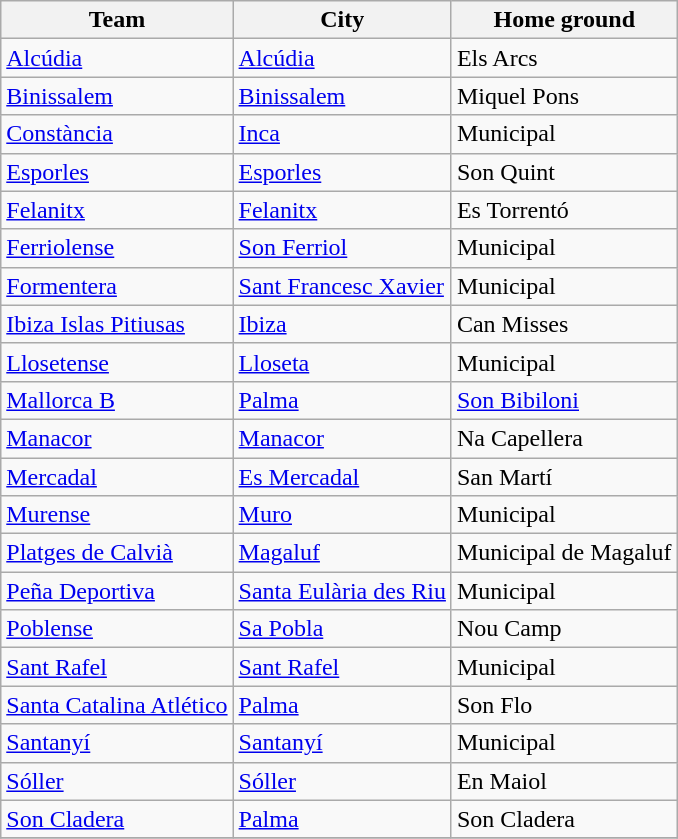<table class="wikitable sortable">
<tr>
<th>Team</th>
<th>City</th>
<th>Home ground</th>
</tr>
<tr>
<td><a href='#'>Alcúdia</a></td>
<td><a href='#'>Alcúdia</a></td>
<td>Els Arcs</td>
</tr>
<tr>
<td><a href='#'>Binissalem</a></td>
<td><a href='#'>Binissalem</a></td>
<td>Miquel Pons</td>
</tr>
<tr>
<td><a href='#'>Constància</a></td>
<td><a href='#'>Inca</a></td>
<td>Municipal</td>
</tr>
<tr>
<td><a href='#'>Esporles</a></td>
<td><a href='#'>Esporles</a></td>
<td>Son Quint</td>
</tr>
<tr>
<td><a href='#'>Felanitx</a></td>
<td><a href='#'>Felanitx</a></td>
<td>Es Torrentó</td>
</tr>
<tr>
<td><a href='#'>Ferriolense</a></td>
<td><a href='#'>Son Ferriol</a></td>
<td>Municipal</td>
</tr>
<tr>
<td><a href='#'>Formentera</a></td>
<td><a href='#'>Sant Francesc Xavier</a></td>
<td>Municipal</td>
</tr>
<tr>
<td><a href='#'>Ibiza Islas Pitiusas</a></td>
<td><a href='#'>Ibiza</a></td>
<td>Can Misses</td>
</tr>
<tr>
<td><a href='#'>Llosetense</a></td>
<td><a href='#'>Lloseta</a></td>
<td>Municipal</td>
</tr>
<tr>
<td><a href='#'>Mallorca B</a></td>
<td><a href='#'>Palma</a></td>
<td><a href='#'>Son Bibiloni</a></td>
</tr>
<tr>
<td><a href='#'>Manacor</a></td>
<td><a href='#'>Manacor</a></td>
<td>Na Capellera</td>
</tr>
<tr>
<td><a href='#'>Mercadal</a></td>
<td><a href='#'>Es Mercadal</a></td>
<td>San Martí</td>
</tr>
<tr>
<td><a href='#'>Murense</a></td>
<td><a href='#'>Muro</a></td>
<td>Municipal</td>
</tr>
<tr>
<td><a href='#'>Platges de Calvià</a></td>
<td><a href='#'>Magaluf</a></td>
<td>Municipal de Magaluf</td>
</tr>
<tr>
<td><a href='#'>Peña Deportiva</a></td>
<td><a href='#'>Santa Eulària des Riu</a></td>
<td>Municipal</td>
</tr>
<tr>
<td><a href='#'>Poblense</a></td>
<td><a href='#'>Sa Pobla</a></td>
<td>Nou Camp</td>
</tr>
<tr>
<td><a href='#'>Sant Rafel</a></td>
<td><a href='#'>Sant Rafel</a></td>
<td>Municipal</td>
</tr>
<tr>
<td><a href='#'>Santa Catalina Atlético</a></td>
<td><a href='#'>Palma</a></td>
<td>Son Flo</td>
</tr>
<tr>
<td><a href='#'>Santanyí</a></td>
<td><a href='#'>Santanyí</a></td>
<td>Municipal</td>
</tr>
<tr>
<td><a href='#'>Sóller</a></td>
<td><a href='#'>Sóller</a></td>
<td>En Maiol</td>
</tr>
<tr>
<td><a href='#'>Son Cladera</a></td>
<td><a href='#'>Palma</a></td>
<td>Son Cladera</td>
</tr>
<tr>
</tr>
</table>
